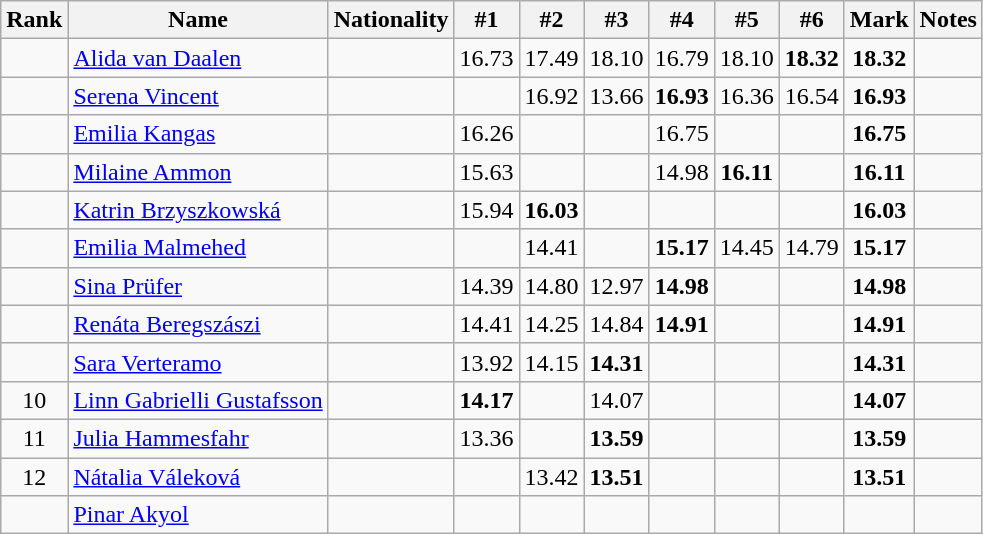<table class="wikitable sortable" style="text-align:center">
<tr>
<th>Rank</th>
<th>Name</th>
<th>Nationality</th>
<th>#1</th>
<th>#2</th>
<th>#3</th>
<th>#4</th>
<th>#5</th>
<th>#6</th>
<th>Mark</th>
<th>Notes</th>
</tr>
<tr>
<td></td>
<td align=left><a href='#'>Alida van Daalen</a></td>
<td align=left></td>
<td>16.73</td>
<td>17.49</td>
<td>18.10</td>
<td>16.79</td>
<td>18.10</td>
<td><strong>18.32</strong></td>
<td><strong>18.32</strong></td>
<td></td>
</tr>
<tr>
<td></td>
<td align=left><a href='#'>Serena Vincent</a></td>
<td align=left></td>
<td></td>
<td>16.92</td>
<td>13.66</td>
<td><strong>16.93</strong></td>
<td>16.36</td>
<td>16.54</td>
<td><strong>16.93</strong></td>
<td></td>
</tr>
<tr>
<td></td>
<td align=left><a href='#'>Emilia Kangas</a></td>
<td align=left></td>
<td>16.26</td>
<td></td>
<td></td>
<td>16.75</td>
<td></td>
<td></td>
<td><strong>16.75</strong></td>
<td></td>
</tr>
<tr>
<td></td>
<td align=left><a href='#'>Milaine Ammon</a></td>
<td align=left></td>
<td>15.63</td>
<td></td>
<td></td>
<td>14.98</td>
<td><strong>16.11</strong></td>
<td></td>
<td><strong>16.11</strong></td>
<td></td>
</tr>
<tr>
<td></td>
<td align=left><a href='#'>Katrin Brzyszkowská</a></td>
<td align=left></td>
<td>15.94</td>
<td><strong>16.03</strong></td>
<td></td>
<td></td>
<td></td>
<td></td>
<td><strong>16.03</strong></td>
<td></td>
</tr>
<tr>
<td></td>
<td align=left><a href='#'>Emilia Malmehed</a></td>
<td align=left></td>
<td></td>
<td>14.41</td>
<td></td>
<td><strong>15.17</strong></td>
<td>14.45</td>
<td>14.79</td>
<td><strong>15.17</strong></td>
<td></td>
</tr>
<tr>
<td></td>
<td align=left><a href='#'>Sina Prüfer</a></td>
<td align=left></td>
<td>14.39</td>
<td>14.80</td>
<td>12.97</td>
<td><strong>14.98</strong></td>
<td></td>
<td></td>
<td><strong>14.98</strong></td>
<td></td>
</tr>
<tr>
<td></td>
<td align=left><a href='#'>Renáta Beregszászi</a></td>
<td align=left></td>
<td>14.41</td>
<td>14.25</td>
<td>14.84</td>
<td><strong>14.91</strong></td>
<td></td>
<td></td>
<td><strong>14.91</strong></td>
<td></td>
</tr>
<tr>
<td></td>
<td align=left><a href='#'>Sara Verteramo</a></td>
<td align=left></td>
<td>13.92</td>
<td>14.15</td>
<td><strong>14.31</strong></td>
<td></td>
<td></td>
<td></td>
<td><strong>14.31</strong></td>
<td></td>
</tr>
<tr>
<td>10</td>
<td align=left><a href='#'>Linn Gabrielli Gustafsson</a></td>
<td align=left></td>
<td><strong>14.17</strong></td>
<td></td>
<td>14.07</td>
<td></td>
<td></td>
<td></td>
<td><strong>14.07</strong></td>
<td></td>
</tr>
<tr>
<td>11</td>
<td align=left><a href='#'>Julia Hammesfahr</a></td>
<td align=left></td>
<td>13.36</td>
<td></td>
<td><strong>13.59</strong></td>
<td></td>
<td></td>
<td></td>
<td><strong>13.59</strong></td>
<td></td>
</tr>
<tr>
<td>12</td>
<td align=left><a href='#'>Nátalia Váleková</a></td>
<td align=left></td>
<td></td>
<td>13.42</td>
<td><strong>13.51</strong></td>
<td></td>
<td></td>
<td></td>
<td><strong>13.51</strong></td>
<td></td>
</tr>
<tr>
<td></td>
<td align=left><a href='#'>Pinar Akyol</a></td>
<td align=left></td>
<td></td>
<td></td>
<td></td>
<td></td>
<td></td>
<td></td>
<td><strong></strong></td>
<td></td>
</tr>
</table>
